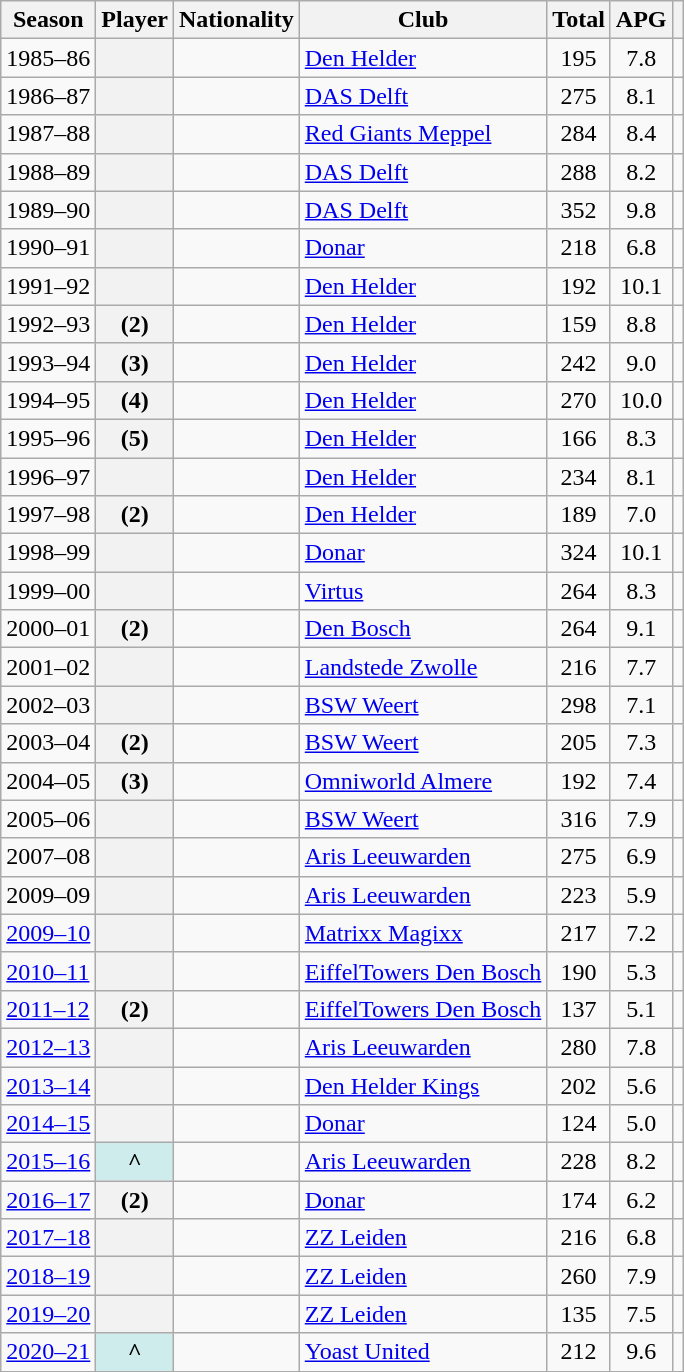<table class="wikitable plainrowheaders sortable">
<tr>
<th scope="col">Season</th>
<th scope="col">Player</th>
<th scope="col">Nationality</th>
<th scope="col">Club</th>
<th scope="col">Total</th>
<th scope="col">APG</th>
<th scope="col"></th>
</tr>
<tr>
<td>1985–86</td>
<th scope="row"></th>
<td></td>
<td><a href='#'>Den Helder</a></td>
<td style="text-align:center;">195</td>
<td style="text-align:center;">7.8</td>
<td align=center></td>
</tr>
<tr>
<td>1986–87</td>
<th scope="row"></th>
<td></td>
<td><a href='#'>DAS Delft</a></td>
<td style="text-align:center;">275</td>
<td style="text-align:center;">8.1</td>
<td align=center></td>
</tr>
<tr>
<td>1987–88</td>
<th scope="row"></th>
<td></td>
<td><a href='#'>Red Giants Meppel</a></td>
<td style="text-align:center;">284</td>
<td style="text-align:center;">8.4</td>
<td align=center></td>
</tr>
<tr>
<td>1988–89</td>
<th scope="row"></th>
<td></td>
<td><a href='#'>DAS Delft</a></td>
<td style="text-align:center;">288</td>
<td style="text-align:center;">8.2</td>
<td align=center></td>
</tr>
<tr>
<td>1989–90</td>
<th scope="row"></th>
<td></td>
<td><a href='#'>DAS Delft</a></td>
<td style="text-align:center;">352</td>
<td style="text-align:center;">9.8</td>
<td align=center></td>
</tr>
<tr>
<td>1990–91</td>
<th scope="row"></th>
<td></td>
<td><a href='#'>Donar</a></td>
<td style="text-align:center;">218</td>
<td style="text-align:center;">6.8</td>
<td align=center></td>
</tr>
<tr>
<td>1991–92</td>
<th scope="row"></th>
<td></td>
<td><a href='#'>Den Helder</a></td>
<td style="text-align:center;">192</td>
<td style="text-align:center;">10.1</td>
<td align=center></td>
</tr>
<tr>
<td>1992–93</td>
<th scope="row"> (2)</th>
<td></td>
<td><a href='#'>Den Helder</a></td>
<td style="text-align:center;">159</td>
<td style="text-align:center;">8.8</td>
<td align=center></td>
</tr>
<tr>
<td>1993–94</td>
<th scope="row"> (3)</th>
<td></td>
<td><a href='#'>Den Helder</a></td>
<td style="text-align:center;">242</td>
<td style="text-align:center;">9.0</td>
<td align=center></td>
</tr>
<tr>
<td>1994–95</td>
<th scope="row"> (4)</th>
<td></td>
<td><a href='#'>Den Helder</a></td>
<td style="text-align:center;">270</td>
<td style="text-align:center;">10.0</td>
<td align=center></td>
</tr>
<tr>
<td>1995–96</td>
<th scope="row"> (5)</th>
<td></td>
<td><a href='#'>Den Helder</a></td>
<td style="text-align:center;">166</td>
<td style="text-align:center;">8.3</td>
<td align=center></td>
</tr>
<tr>
<td>1996–97</td>
<th scope="row"></th>
<td></td>
<td><a href='#'>Den Helder</a></td>
<td style="text-align:center;">234</td>
<td style="text-align:center;">8.1</td>
<td align=center></td>
</tr>
<tr>
<td>1997–98</td>
<th scope="row"> (2)</th>
<td></td>
<td><a href='#'>Den Helder</a></td>
<td style="text-align:center;">189</td>
<td style="text-align:center;">7.0</td>
<td align=center></td>
</tr>
<tr>
<td>1998–99</td>
<th scope="row"></th>
<td></td>
<td><a href='#'>Donar</a></td>
<td style="text-align:center;">324</td>
<td style="text-align:center;">10.1</td>
<td align=center></td>
</tr>
<tr>
<td>1999–00</td>
<th scope="row"></th>
<td></td>
<td><a href='#'>Virtus</a></td>
<td style="text-align:center;">264</td>
<td style="text-align:center;">8.3</td>
<td align=center></td>
</tr>
<tr>
<td>2000–01</td>
<th scope="row"> (2)</th>
<td></td>
<td><a href='#'>Den Bosch</a></td>
<td style="text-align:center;">264</td>
<td style="text-align:center;">9.1</td>
<td align=center></td>
</tr>
<tr>
<td>2001–02</td>
<th scope="row"></th>
<td></td>
<td><a href='#'>Landstede Zwolle</a></td>
<td style="text-align:center;">216</td>
<td style="text-align:center;">7.7</td>
<td align=center></td>
</tr>
<tr>
<td>2002–03</td>
<th scope="row"></th>
<td></td>
<td><a href='#'>BSW Weert</a></td>
<td style="text-align:center;">298</td>
<td style="text-align:center;">7.1</td>
<td align=center></td>
</tr>
<tr>
<td>2003–04</td>
<th scope="row"> (2)</th>
<td></td>
<td><a href='#'>BSW Weert</a></td>
<td style="text-align:center;">205</td>
<td style="text-align:center;">7.3</td>
<td align=center></td>
</tr>
<tr>
<td>2004–05</td>
<th scope="row"> (3)</th>
<td></td>
<td><a href='#'>Omniworld Almere</a></td>
<td style="text-align:center;">192</td>
<td style="text-align:center;">7.4</td>
<td align=center></td>
</tr>
<tr>
<td>2005–06</td>
<th scope="row"></th>
<td></td>
<td><a href='#'>BSW Weert</a></td>
<td style="text-align:center;">316</td>
<td style="text-align:center;">7.9</td>
<td align=center></td>
</tr>
<tr>
<td>2007–08</td>
<th scope="row"></th>
<td></td>
<td><a href='#'>Aris Leeuwarden</a></td>
<td style="text-align:center;">275</td>
<td style="text-align:center;">6.9</td>
<td align=center></td>
</tr>
<tr>
<td>2009–09</td>
<th scope="row"></th>
<td></td>
<td><a href='#'>Aris Leeuwarden</a></td>
<td style="text-align:center;">223</td>
<td style="text-align:center;">5.9</td>
<td align=center></td>
</tr>
<tr>
<td><a href='#'>2009–10</a></td>
<th scope="row"></th>
<td></td>
<td><a href='#'>Matrixx Magixx</a></td>
<td style="text-align:center;">217</td>
<td style="text-align:center;">7.2</td>
<td align=center></td>
</tr>
<tr>
<td><a href='#'>2010–11</a></td>
<th scope="row"></th>
<td></td>
<td><a href='#'>EiffelTowers Den Bosch</a></td>
<td style="text-align:center;">190</td>
<td style="text-align:center;">5.3</td>
<td align=center></td>
</tr>
<tr>
<td><a href='#'>2011–12</a></td>
<th scope="row"> (2)</th>
<td></td>
<td><a href='#'>EiffelTowers Den Bosch</a></td>
<td style="text-align:center;">137</td>
<td style="text-align:center;">5.1</td>
<td align=center></td>
</tr>
<tr>
<td><a href='#'>2012–13</a></td>
<th scope="row"></th>
<td></td>
<td><a href='#'>Aris Leeuwarden</a></td>
<td style="text-align:center;">280</td>
<td style="text-align:center;">7.8</td>
<td align=center></td>
</tr>
<tr>
<td><a href='#'>2013–14</a></td>
<th scope="row"></th>
<td></td>
<td><a href='#'>Den Helder Kings</a></td>
<td style="text-align:center;">202</td>
<td style="text-align:center;">5.6</td>
<td align=center></td>
</tr>
<tr>
<td><a href='#'>2014–15</a></td>
<th scope="row"></th>
<td></td>
<td><a href='#'>Donar</a></td>
<td style="text-align:center;">124</td>
<td style="text-align:center;">5.0</td>
<td align=center></td>
</tr>
<tr>
<td><a href='#'>2015–16</a></td>
<th scope="row" style="background:#cfecec;">^</th>
<td></td>
<td><a href='#'>Aris Leeuwarden</a></td>
<td style="text-align:center;">228</td>
<td style="text-align:center;">8.2</td>
<td align=center></td>
</tr>
<tr>
<td><a href='#'>2016–17</a></td>
<th scope="row"> (2)</th>
<td></td>
<td><a href='#'>Donar</a></td>
<td style="text-align:center;">174</td>
<td style="text-align:center;">6.2</td>
<td align=center></td>
</tr>
<tr>
<td><a href='#'>2017–18</a></td>
<th scope="row"></th>
<td></td>
<td><a href='#'>ZZ Leiden</a></td>
<td style="text-align:center;">216</td>
<td style="text-align:center;">6.8</td>
<td align=center></td>
</tr>
<tr>
<td><a href='#'>2018–19</a></td>
<th scope="row"></th>
<td></td>
<td><a href='#'>ZZ Leiden</a></td>
<td style="text-align:center;">260</td>
<td style="text-align:center;">7.9</td>
<td align=center></td>
</tr>
<tr>
<td><a href='#'>2019–20</a></td>
<th scope="row"></th>
<td></td>
<td><a href='#'>ZZ Leiden</a></td>
<td style="text-align:center;">135</td>
<td style="text-align:center;">7.5</td>
<td align=center></td>
</tr>
<tr>
<td><a href='#'>2020–21</a></td>
<th scope="row" style="background:#cfecec;">^</th>
<td></td>
<td><a href='#'>Yoast United</a></td>
<td style="text-align:center;">212</td>
<td style="text-align:center;">9.6</td>
<td align=center></td>
</tr>
</table>
